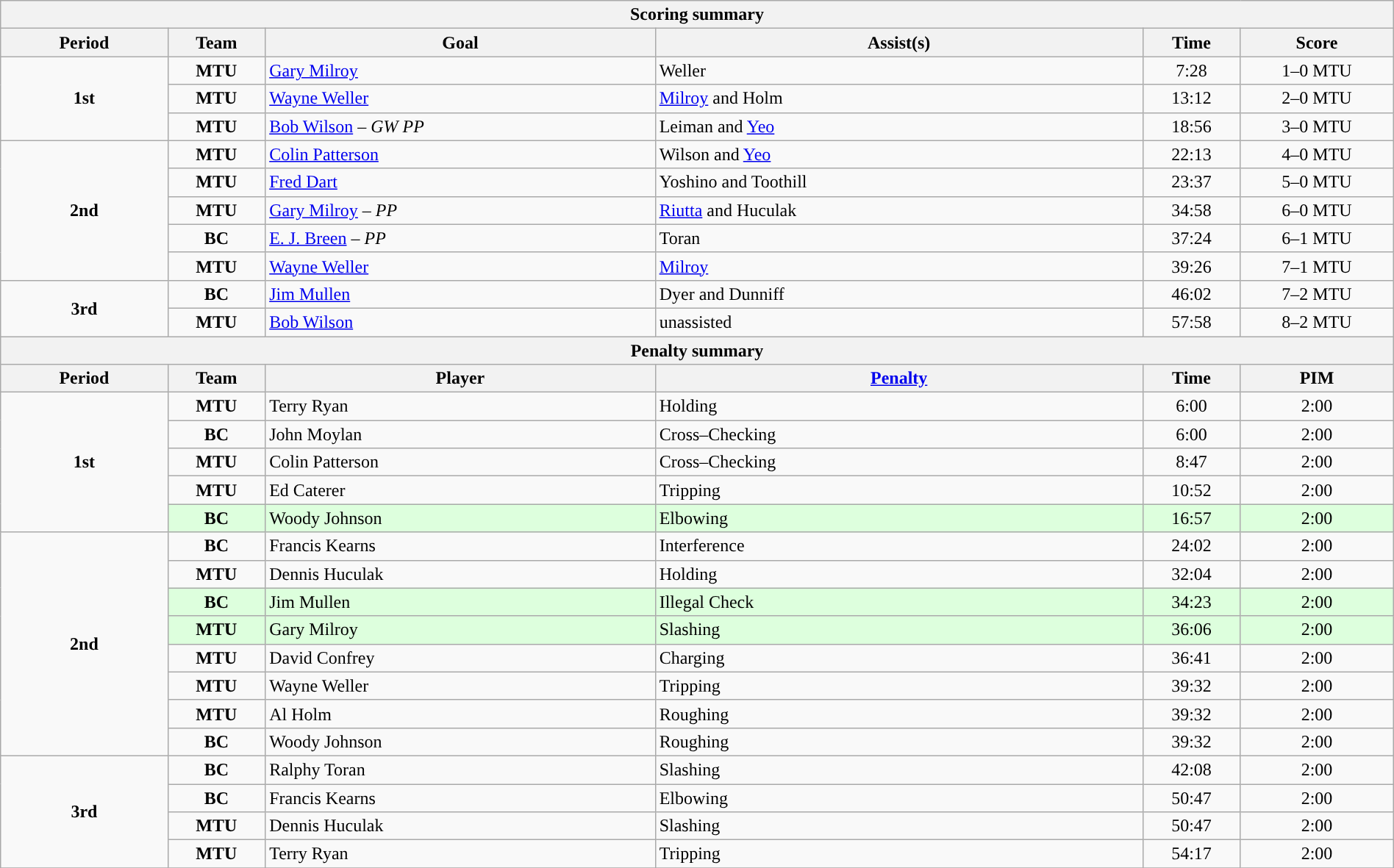<table style="width:100%;" class="wikitable">
<tr>
<th colspan=6>Scoring summary</th>
</tr>
<tr>
<th style="width:12%;">Period</th>
<th style="width:7%;">Team</th>
<th style="width:28%;">Goal</th>
<th style="width:35%;">Assist(s)</th>
<th style="width:7%;">Time</th>
<th style="width:11%;">Score</th>
</tr>
<tr>
<td style="text-align:center;" rowspan="3"><strong>1st</strong></td>
<td align=center><strong>MTU</strong></td>
<td><a href='#'>Gary Milroy</a></td>
<td>Weller</td>
<td align=center>7:28</td>
<td align=center>1–0 MTU</td>
</tr>
<tr>
<td align=center><strong>MTU</strong></td>
<td><a href='#'>Wayne Weller</a></td>
<td><a href='#'>Milroy</a> and Holm</td>
<td align=center>13:12</td>
<td align=center>2–0 MTU</td>
</tr>
<tr>
<td align=center><strong>MTU</strong></td>
<td><a href='#'>Bob Wilson</a> – <em>GW PP</em></td>
<td>Leiman and <a href='#'>Yeo</a></td>
<td align=center>18:56</td>
<td align=center>3–0 MTU</td>
</tr>
<tr>
<td style="text-align:center;" rowspan="5"><strong>2nd</strong></td>
<td align=center><strong>MTU</strong></td>
<td><a href='#'>Colin Patterson</a></td>
<td>Wilson and <a href='#'>Yeo</a></td>
<td align=center>22:13</td>
<td align=center>4–0 MTU</td>
</tr>
<tr>
<td align=center><strong>MTU</strong></td>
<td><a href='#'>Fred Dart</a></td>
<td>Yoshino and Toothill</td>
<td align=center>23:37</td>
<td align=center>5–0 MTU</td>
</tr>
<tr>
<td align=center><strong>MTU</strong></td>
<td><a href='#'>Gary Milroy</a> – <em>PP</em></td>
<td><a href='#'>Riutta</a> and Huculak</td>
<td align=center>34:58</td>
<td align=center>6–0 MTU</td>
</tr>
<tr>
<td align=center><strong>BC</strong></td>
<td><a href='#'>E. J. Breen</a> – <em>PP</em></td>
<td>Toran</td>
<td align=center>37:24</td>
<td align=center>6–1 MTU</td>
</tr>
<tr>
<td align=center><strong>MTU</strong></td>
<td><a href='#'>Wayne Weller</a></td>
<td><a href='#'>Milroy</a></td>
<td align=center>39:26</td>
<td align=center>7–1 MTU</td>
</tr>
<tr>
<td style="text-align:center;" rowspan="2"><strong>3rd</strong></td>
<td align=center><strong>BC</strong></td>
<td><a href='#'>Jim Mullen</a></td>
<td>Dyer and Dunniff</td>
<td align=center>46:02</td>
<td align=center>7–2 MTU</td>
</tr>
<tr>
<td align=center><strong>MTU</strong></td>
<td><a href='#'>Bob Wilson</a></td>
<td>unassisted</td>
<td align=center>57:58</td>
<td align=center>8–2 MTU</td>
</tr>
<tr>
<th colspan=6>Penalty summary</th>
</tr>
<tr>
<th style="width:12%;">Period</th>
<th style="width:7%;">Team</th>
<th style="width:28%;">Player</th>
<th style="width:35%;"><a href='#'>Penalty</a></th>
<th style="width:7%;">Time</th>
<th style="width:11%;">PIM</th>
</tr>
<tr>
<td style="text-align:center;" rowspan="5"><strong>1st</strong></td>
<td align=center><strong>MTU</strong></td>
<td>Terry Ryan</td>
<td>Holding</td>
<td align=center>6:00</td>
<td align=center>2:00</td>
</tr>
<tr>
<td align=center><strong>BC</strong></td>
<td>John Moylan</td>
<td>Cross–Checking</td>
<td align=center>6:00</td>
<td align=center>2:00</td>
</tr>
<tr>
<td align=center><strong>MTU</strong></td>
<td>Colin Patterson</td>
<td>Cross–Checking</td>
<td align=center>8:47</td>
<td align=center>2:00</td>
</tr>
<tr>
<td align=center><strong>MTU</strong></td>
<td>Ed Caterer</td>
<td>Tripping</td>
<td align=center>10:52</td>
<td align=center>2:00</td>
</tr>
<tr bgcolor=ddffdd>
<td align=center><strong>BC</strong></td>
<td>Woody Johnson</td>
<td>Elbowing</td>
<td align=center>16:57</td>
<td align=center>2:00</td>
</tr>
<tr>
<td style="text-align:center;" rowspan="8"><strong>2nd</strong></td>
<td align=center><strong>BC</strong></td>
<td>Francis Kearns</td>
<td>Interference</td>
<td align=center>24:02</td>
<td align=center>2:00</td>
</tr>
<tr>
<td align=center><strong>MTU</strong></td>
<td>Dennis Huculak</td>
<td>Holding</td>
<td align=center>32:04</td>
<td align=center>2:00</td>
</tr>
<tr bgcolor=ddffdd>
<td align=center><strong>BC</strong></td>
<td>Jim Mullen</td>
<td>Illegal Check</td>
<td align=center>34:23</td>
<td align=center>2:00</td>
</tr>
<tr bgcolor=ddffdd>
<td align=center><strong>MTU</strong></td>
<td>Gary Milroy</td>
<td>Slashing</td>
<td align=center>36:06</td>
<td align=center>2:00</td>
</tr>
<tr>
<td align=center><strong>MTU</strong></td>
<td>David Confrey</td>
<td>Charging</td>
<td align=center>36:41</td>
<td align=center>2:00</td>
</tr>
<tr>
<td align=center><strong>MTU</strong></td>
<td>Wayne Weller</td>
<td>Tripping</td>
<td align=center>39:32</td>
<td align=center>2:00</td>
</tr>
<tr>
<td align=center><strong>MTU</strong></td>
<td>Al Holm</td>
<td>Roughing</td>
<td align=center>39:32</td>
<td align=center>2:00</td>
</tr>
<tr>
<td align=center><strong>BC</strong></td>
<td>Woody Johnson</td>
<td>Roughing</td>
<td align=center>39:32</td>
<td align=center>2:00</td>
</tr>
<tr>
<td style="text-align:center;" rowspan="4"><strong>3rd</strong></td>
<td align=center><strong>BC</strong></td>
<td>Ralphy Toran</td>
<td>Slashing</td>
<td align=center>42:08</td>
<td align=center>2:00</td>
</tr>
<tr>
<td align=center><strong>BC</strong></td>
<td>Francis Kearns</td>
<td>Elbowing</td>
<td align=center>50:47</td>
<td align=center>2:00</td>
</tr>
<tr>
<td align=center><strong>MTU</strong></td>
<td>Dennis Huculak</td>
<td>Slashing</td>
<td align=center>50:47</td>
<td align=center>2:00</td>
</tr>
<tr>
<td align=center><strong>MTU</strong></td>
<td>Terry Ryan</td>
<td>Tripping</td>
<td align=center>54:17</td>
<td align=center>2:00</td>
</tr>
<tr>
</tr>
</table>
